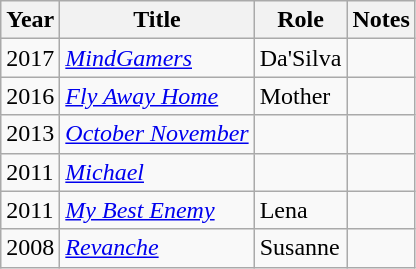<table class="wikitable sortable">
<tr>
<th>Year</th>
<th>Title</th>
<th>Role</th>
<th class="unsortable">Notes</th>
</tr>
<tr>
<td>2017</td>
<td><em><a href='#'>MindGamers</a></em></td>
<td>Da'Silva</td>
<td></td>
</tr>
<tr>
<td>2016</td>
<td><em><a href='#'>Fly Away Home</a></em></td>
<td>Mother</td>
<td></td>
</tr>
<tr>
<td>2013</td>
<td><em><a href='#'>October November</a></em></td>
<td></td>
<td></td>
</tr>
<tr>
<td>2011</td>
<td><em><a href='#'>Michael</a></em></td>
<td></td>
<td></td>
</tr>
<tr>
<td>2011</td>
<td><em><a href='#'>My Best Enemy</a></em></td>
<td>Lena</td>
<td></td>
</tr>
<tr>
<td>2008</td>
<td><em><a href='#'>Revanche</a></em></td>
<td>Susanne</td>
<td></td>
</tr>
</table>
